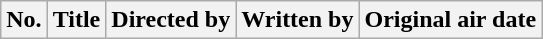<table class="wikitable plainrowheaders">
<tr>
<th style="background:#;">No.</th>
<th style="background:#;">Title</th>
<th style="background:#;">Directed by</th>
<th style="background:#;">Written by</th>
<th style="background:#;">Original air date<br>














</th>
</tr>
</table>
